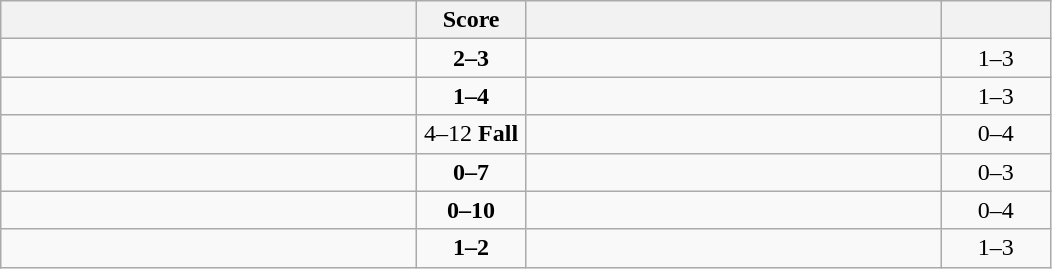<table class="wikitable" style="text-align: center; ">
<tr>
<th align="right" width="270"></th>
<th width="65">Score</th>
<th align="left" width="270"></th>
<th width="65"></th>
</tr>
<tr>
<td align="left"></td>
<td><strong>2–3</strong></td>
<td align="left"><strong></strong></td>
<td>1–3 <strong></strong></td>
</tr>
<tr>
<td align="left"></td>
<td><strong>1–4</strong></td>
<td align="left"><strong></strong></td>
<td>1–3 <strong></strong></td>
</tr>
<tr>
<td align="left"></td>
<td>4–12 <strong>Fall</strong></td>
<td align="left"><strong></strong></td>
<td>0–4 <strong></strong></td>
</tr>
<tr>
<td align="left"></td>
<td><strong>0–7</strong></td>
<td align="left"><strong></strong></td>
<td>0–3 <strong></strong></td>
</tr>
<tr>
<td align="left"></td>
<td><strong>0–10</strong></td>
<td align="left"><strong></strong></td>
<td>0–4 <strong></strong></td>
</tr>
<tr>
<td align="left"></td>
<td><strong>1–2</strong></td>
<td align="left"><strong></strong></td>
<td>1–3 <strong></strong></td>
</tr>
</table>
